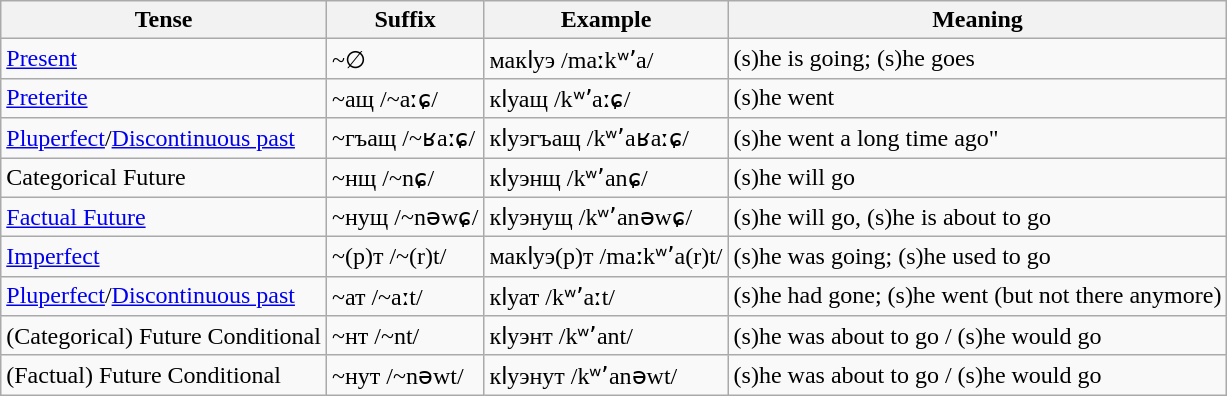<table class="wikitable">
<tr>
<th>Tense</th>
<th>Suffix</th>
<th>Example</th>
<th>Meaning</th>
</tr>
<tr>
<td><a href='#'>Present</a></td>
<td>~∅</td>
<td>макӏуэ /maːkʷʼa/</td>
<td>(s)he is going; (s)he goes</td>
</tr>
<tr>
<td><a href='#'>Preterite</a></td>
<td>~ащ /~aːɕ/</td>
<td>кӏуащ /kʷʼaːɕ/</td>
<td>(s)he went</td>
</tr>
<tr>
<td><a href='#'>Pluperfect</a>/<a href='#'>Discontinuous past</a></td>
<td>~гъащ /~ʁaːɕ/</td>
<td>кӏуэгъащ /kʷʼaʁaːɕ/</td>
<td>(s)he went a long time ago"</td>
</tr>
<tr>
<td>Categorical Future</td>
<td>~нщ /~nɕ/</td>
<td>кӏуэнщ /kʷʼanɕ/</td>
<td>(s)he will go</td>
</tr>
<tr>
<td><a href='#'>Factual Future</a></td>
<td>~нущ /~nəwɕ/</td>
<td>кӏуэнущ /kʷʼanəwɕ/</td>
<td>(s)he will go, (s)he is about to go</td>
</tr>
<tr>
<td><a href='#'>Imperfect</a></td>
<td>~(р)т /~(r)t/</td>
<td>макӏуэ(р)т /maːkʷʼa(r)t/</td>
<td>(s)he was going; (s)he used to go</td>
</tr>
<tr>
<td><a href='#'>Pluperfect</a>/<a href='#'>Discontinuous past</a></td>
<td>~ат /~aːt/</td>
<td>кӏуат /kʷʼaːt/</td>
<td>(s)he had gone; (s)he went (but not there anymore)</td>
</tr>
<tr>
<td>(Categorical) Future Conditional</td>
<td>~нт /~nt/</td>
<td>кӏуэнт /kʷʼant/</td>
<td>(s)he was about to go / (s)he would go</td>
</tr>
<tr>
<td>(Factual) Future Conditional</td>
<td>~нут /~nəwt/</td>
<td>кӏуэнут /kʷʼanəwt/</td>
<td>(s)he was about to go / (s)he would go</td>
</tr>
</table>
